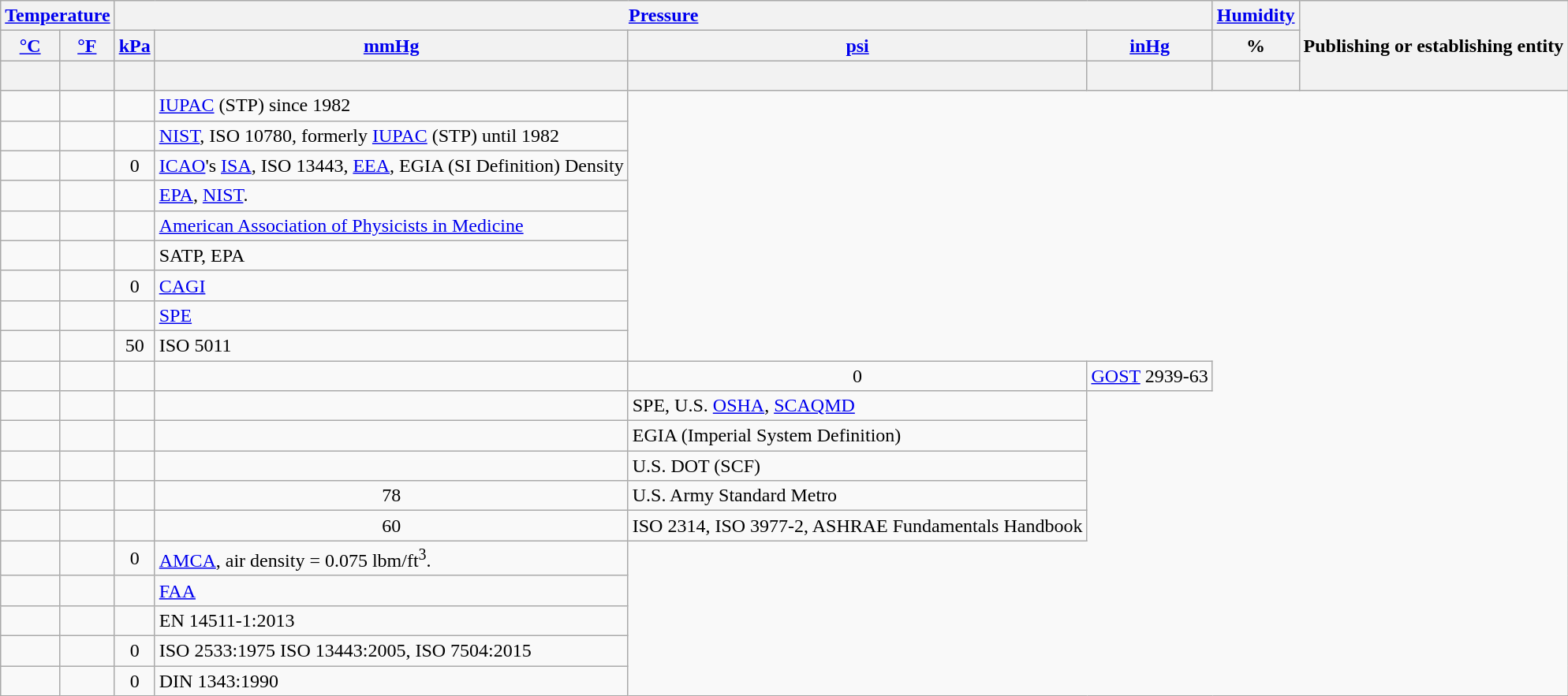<table class="wikitable sortable" style="white-space:nowrap">
<tr>
<th colspan=2><a href='#'>Temperature</a></th>
<th colspan=4><a href='#'>Pressure</a></th>
<th><a href='#'>Humidity</a></th>
<th rowspan=3 class="unsortable">Publishing or establishing entity</th>
</tr>
<tr>
<th><a href='#'>°C</a></th>
<th><a href='#'>°F</a></th>
<th><a href='#'>kPa</a></th>
<th><a href='#'>mmHg</a></th>
<th><a href='#'>psi</a></th>
<th><a href='#'>inHg</a></th>
<th>%</th>
</tr>
<tr>
<th></th>
<th></th>
<th></th>
<th></th>
<th></th>
<th></th>
<th> </th>
</tr>
<tr>
<td></td>
<td></td>
<td></td>
<td International Union of Pure and Applied Chemistry><a href='#'>IUPAC</a> (STP) since 1982</td>
</tr>
<tr>
<td></td>
<td></td>
<td></td>
<td><a href='#'>NIST</a>, ISO 10780, formerly <a href='#'>IUPAC</a> (STP) until 1982</td>
</tr>
<tr>
<td></td>
<td></td>
<td style="text-align:center;">0</td>
<td><a href='#'>ICAO</a>'s <a href='#'>ISA</a>, ISO 13443, <a href='#'>EEA</a>, EGIA (SI Definition) Density </td>
</tr>
<tr>
<td></td>
<td></td>
<td></td>
<td><a href='#'>EPA</a>, <a href='#'>NIST</a>.</td>
</tr>
<tr>
<td></td>
<td></td>
<td style="text-align:center;"></td>
<td><a href='#'>American Association of Physicists in Medicine</a></td>
</tr>
<tr>
<td></td>
<td></td>
<td></td>
<td>SATP, EPA</td>
</tr>
<tr>
<td></td>
<td></td>
<td style="text-align:center;">0</td>
<td><a href='#'>CAGI</a></td>
</tr>
<tr>
<td></td>
<td></td>
<td></td>
<td><a href='#'>SPE</a></td>
</tr>
<tr>
<td></td>
<td></td>
<td style="text-align:center;">50</td>
<td>ISO 5011</td>
</tr>
<tr>
<td></td>
<td></td>
<td style="text-align:center;"></td>
<td style="text-align:center;"></td>
<td style="text-align:center;">0</td>
<td><a href='#'>GOST</a> 2939-63</td>
</tr>
<tr>
<td></td>
<td></td>
<td style="text-align:center;"></td>
<td></td>
<td>SPE, U.S. <a href='#'>OSHA</a>, <a href='#'>SCAQMD</a></td>
</tr>
<tr>
<td></td>
<td></td>
<td style="text-align:center;"></td>
<td></td>
<td>EGIA (Imperial System Definition)</td>
</tr>
<tr>
<td></td>
<td></td>
<td style="text-align:center;"></td>
<td></td>
<td>U.S. DOT (SCF)</td>
</tr>
<tr>
<td></td>
<td></td>
<td style="text-align:center;"></td>
<td style="text-align:center;">78</td>
<td>U.S. Army Standard Metro</td>
</tr>
<tr>
<td></td>
<td></td>
<td style="text-align:center;"></td>
<td style="text-align:center;">60</td>
<td>ISO 2314, ISO 3977-2, ASHRAE Fundamentals Handbook</td>
</tr>
<tr>
<td></td>
<td></td>
<td style="text-align:center;">0</td>
<td><a href='#'>AMCA</a>, air density = 0.075 lbm/ft<sup>3</sup>.</td>
</tr>
<tr>
<td></td>
<td></td>
<td></td>
<td><a href='#'>FAA</a></td>
</tr>
<tr>
<td></td>
<td></td>
<td></td>
<td 0>EN 14511-1:2013</td>
</tr>
<tr>
<td></td>
<td></td>
<td style="text-align:center;">0</td>
<td>ISO 2533:1975 ISO 13443:2005, ISO 7504:2015</td>
</tr>
<tr>
<td></td>
<td></td>
<td style="text-align:center;">0</td>
<td>DIN 1343:1990</td>
</tr>
</table>
